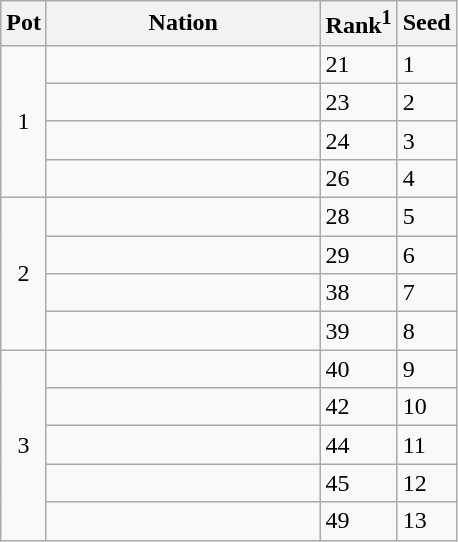<table class="wikitable">
<tr>
<th>Pot</th>
<th width="175">Nation</th>
<th>Rank<sup>1</sup></th>
<th>Seed</th>
</tr>
<tr>
<td rowspan=4 style="text-align:center;">1</td>
<td></td>
<td>21</td>
<td>1</td>
</tr>
<tr>
<td></td>
<td>23</td>
<td>2</td>
</tr>
<tr>
<td></td>
<td>24</td>
<td>3</td>
</tr>
<tr>
<td></td>
<td>26</td>
<td>4</td>
</tr>
<tr>
<td rowspan=4 style="text-align:center;">2</td>
<td></td>
<td>28</td>
<td>5</td>
</tr>
<tr>
<td></td>
<td>29</td>
<td>6</td>
</tr>
<tr>
<td></td>
<td>38</td>
<td>7</td>
</tr>
<tr>
<td></td>
<td>39</td>
<td>8</td>
</tr>
<tr>
<td rowspan=5 style="text-align:center;">3</td>
<td></td>
<td>40</td>
<td>9</td>
</tr>
<tr>
<td></td>
<td>42</td>
<td>10</td>
</tr>
<tr>
<td></td>
<td>44</td>
<td>11</td>
</tr>
<tr>
<td></td>
<td>45</td>
<td>12</td>
</tr>
<tr>
<td></td>
<td>49</td>
<td>13</td>
</tr>
</table>
